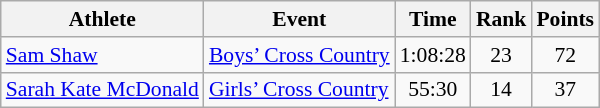<table class="wikitable" border="1" style="font-size:90%">
<tr>
<th>Athlete</th>
<th>Event</th>
<th>Time</th>
<th>Rank</th>
<th>Points</th>
</tr>
<tr>
<td><a href='#'>Sam Shaw</a></td>
<td><a href='#'>Boys’ Cross Country</a></td>
<td align=center>1:08:28</td>
<td align=center>23</td>
<td align=center>72</td>
</tr>
<tr>
<td><a href='#'>Sarah Kate McDonald</a></td>
<td><a href='#'>Girls’ Cross Country</a></td>
<td align=center>55:30</td>
<td align=center>14</td>
<td align=center>37</td>
</tr>
</table>
